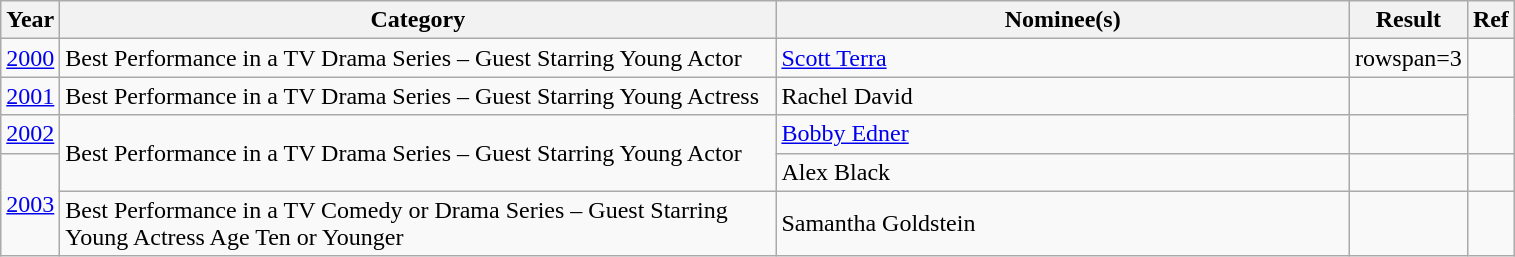<table class="wikitable">
<tr>
<th>Year</th>
<th width=470>Category</th>
<th width=375>Nominee(s)</th>
<th width=65>Result</th>
<th>Ref</th>
</tr>
<tr>
<td><a href='#'>2000</a></td>
<td>Best Performance in a TV Drama Series – Guest Starring Young Actor</td>
<td><a href='#'>Scott Terra</a></td>
<td>rowspan=3 </td>
<td></td>
</tr>
<tr>
<td><a href='#'>2001</a></td>
<td>Best Performance in a TV Drama Series – Guest Starring Young Actress</td>
<td>Rachel David</td>
<td></td>
</tr>
<tr>
<td><a href='#'>2002</a></td>
<td rowspan=2>Best Performance in a TV Drama Series – Guest Starring Young Actor</td>
<td><a href='#'>Bobby Edner</a></td>
<td></td>
</tr>
<tr>
<td rowspan=2><a href='#'>2003</a></td>
<td>Alex Black</td>
<td></td>
<td></td>
</tr>
<tr>
<td>Best Performance in a TV Comedy or Drama Series – Guest Starring Young Actress Age Ten or Younger</td>
<td>Samantha Goldstein</td>
<td></td>
<td></td>
</tr>
</table>
